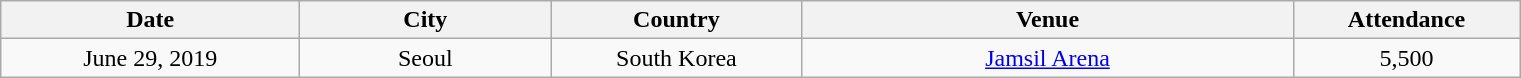<table class="wikitable" style="text-align:center;">
<tr>
<th scope="col" style="width:12em">Date</th>
<th scope="col" style="width:10em">City</th>
<th scope="col" style="width:10em">Country</th>
<th scope="col" style="width:20em">Venue</th>
<th scope="col" style="width:9em">Attendance</th>
</tr>
<tr>
<td>June 29, 2019</td>
<td>Seoul</td>
<td>South Korea</td>
<td><a href='#'>Jamsil Arena</a></td>
<td>5,500</td>
</tr>
</table>
